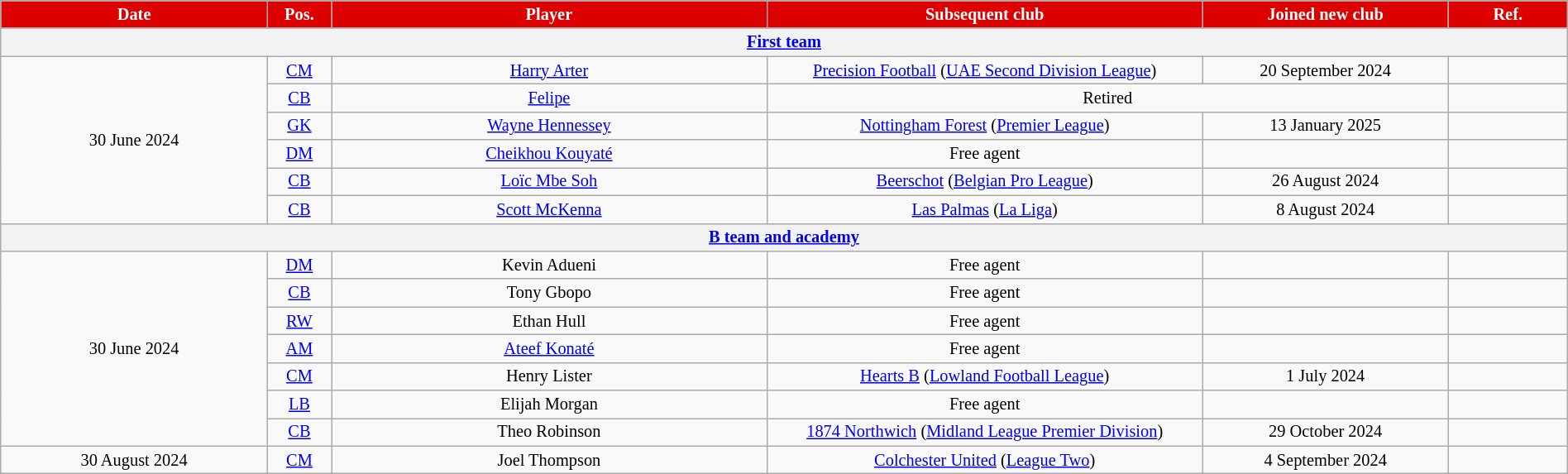<table class="wikitable sortable" style="text-align:center;font-size:85%; width:100%;">
<tr>
<th style="background:#DD0000; color:#FFFFFF; width:120px;">Date</th>
<th style="background:#DD0000; color:#FFFFFF; width:20px;">Pos.</th>
<th style="background:#DD0000; color:#FFFFFF; width:200px;">Player</th>
<th style="background:#DD0000; color:#FFFFFF; width:200px;">Subsequent club</th>
<th style="background:#DD0000; color:#FFFFFF; width:110px;">Joined new club</th>
<th style="background:#DD0000; color:#FFFFFF; width:50px;">Ref.</th>
</tr>
<tr>
<th colspan="8"><a href='#'>First team</a></th>
</tr>
<tr>
<td rowspan="6" align=center>30 June 2024</td>
<td><a href='#'>CM</a></td>
<td> <a href='#'>Harry Arter</a></td>
<td> <a href='#'>Precision Football</a> (<a href='#'>UAE Second Division League</a>)</td>
<td>20 September 2024</td>
<td></td>
</tr>
<tr>
<td><a href='#'>CB</a></td>
<td> <a href='#'>Felipe</a></td>
<td colspan="2" align=center>Retired</td>
<td></td>
</tr>
<tr>
<td><a href='#'>GK</a></td>
<td> <a href='#'>Wayne Hennessey</a></td>
<td> <a href='#'>Nottingham Forest</a> (<a href='#'>Premier League</a>)</td>
<td>13 January 2025</td>
<td></td>
</tr>
<tr>
<td><a href='#'>DM</a></td>
<td> <a href='#'>Cheikhou Kouyaté</a></td>
<td>Free agent</td>
<td></td>
<td></td>
</tr>
<tr>
<td><a href='#'>CB</a></td>
<td> <a href='#'>Loïc Mbe Soh</a></td>
<td> <a href='#'>Beerschot</a> (<a href='#'>Belgian Pro League</a>)</td>
<td>26 August 2024</td>
<td></td>
</tr>
<tr>
<td><a href='#'>CB</a></td>
<td> <a href='#'>Scott McKenna</a></td>
<td> <a href='#'>Las Palmas</a> (<a href='#'>La Liga</a>)</td>
<td>8 August 2024</td>
<td></td>
</tr>
<tr>
<th colspan="8"><a href='#'>B team and academy</a></th>
</tr>
<tr>
<td rowspan="7" align=center>30 June 2024</td>
<td><a href='#'>DM</a></td>
<td> Kevin Adueni</td>
<td>Free agent</td>
<td></td>
<td></td>
</tr>
<tr>
<td><a href='#'>CB</a></td>
<td> Tony Gbopo</td>
<td>Free agent</td>
<td></td>
<td></td>
</tr>
<tr>
<td><a href='#'>RW</a></td>
<td> Ethan Hull</td>
<td>Free agent</td>
<td></td>
<td></td>
</tr>
<tr>
<td><a href='#'>AM</a></td>
<td> <a href='#'>Ateef Konaté</a></td>
<td>Free agent</td>
<td></td>
<td></td>
</tr>
<tr>
<td><a href='#'>CM</a></td>
<td> Henry Lister</td>
<td> <a href='#'>Hearts B</a> (<a href='#'>Lowland Football League</a>)</td>
<td>1 July 2024</td>
<td></td>
</tr>
<tr>
<td><a href='#'>LB</a></td>
<td> Elijah Morgan</td>
<td>Free agent</td>
<td></td>
<td></td>
</tr>
<tr>
<td><a href='#'>CB</a></td>
<td> Theo Robinson</td>
<td> <a href='#'>1874 Northwich</a> (<a href='#'>Midland League Premier Division</a>)</td>
<td>29 October 2024</td>
<td></td>
</tr>
<tr>
<td>30 August 2024</td>
<td><a href='#'>CM</a></td>
<td> Joel Thompson</td>
<td> <a href='#'>Colchester United</a> (<a href='#'>League Two</a>)</td>
<td>4 September 2024</td>
<td></td>
</tr>
</table>
